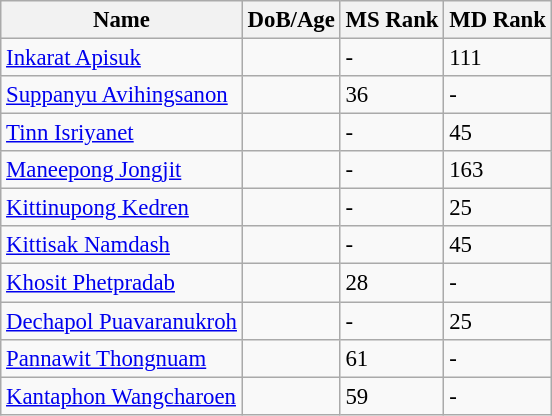<table class="wikitable" style="text-align: left; font-size:95%;">
<tr>
<th>Name</th>
<th>DoB/Age</th>
<th>MS Rank</th>
<th>MD Rank</th>
</tr>
<tr>
<td><a href='#'>Inkarat Apisuk</a></td>
<td></td>
<td>-</td>
<td>111</td>
</tr>
<tr>
<td><a href='#'>Suppanyu Avihingsanon</a></td>
<td></td>
<td>36</td>
<td>-</td>
</tr>
<tr>
<td><a href='#'>Tinn Isriyanet</a></td>
<td></td>
<td>-</td>
<td>45</td>
</tr>
<tr>
<td><a href='#'>Maneepong Jongjit</a></td>
<td></td>
<td>-</td>
<td>163</td>
</tr>
<tr>
<td><a href='#'>Kittinupong Kedren</a></td>
<td></td>
<td>-</td>
<td>25</td>
</tr>
<tr>
<td><a href='#'>Kittisak Namdash</a></td>
<td></td>
<td>-</td>
<td>45</td>
</tr>
<tr>
<td><a href='#'>Khosit Phetpradab</a></td>
<td></td>
<td>28</td>
<td>-</td>
</tr>
<tr>
<td><a href='#'>Dechapol Puavaranukroh</a></td>
<td></td>
<td>-</td>
<td>25</td>
</tr>
<tr>
<td><a href='#'>Pannawit Thongnuam</a></td>
<td></td>
<td>61</td>
<td>-</td>
</tr>
<tr>
<td><a href='#'>Kantaphon Wangcharoen</a></td>
<td></td>
<td>59</td>
<td>-</td>
</tr>
</table>
